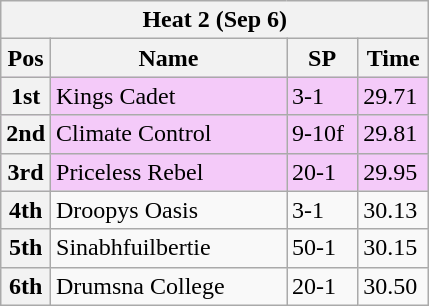<table class="wikitable">
<tr>
<th colspan="6">Heat 2 (Sep 6)</th>
</tr>
<tr>
<th width=20>Pos</th>
<th width=150>Name</th>
<th width=40>SP</th>
<th width=40>Time</th>
</tr>
<tr style="background: #f4caf9;">
<th>1st</th>
<td>Kings Cadet</td>
<td>3-1</td>
<td>29.71</td>
</tr>
<tr style="background: #f4caf9;">
<th>2nd</th>
<td>Climate Control</td>
<td>9-10f</td>
<td>29.81</td>
</tr>
<tr style="background: #f4caf9;">
<th>3rd</th>
<td>Priceless Rebel</td>
<td>20-1</td>
<td>29.95</td>
</tr>
<tr>
<th>4th</th>
<td>Droopys Oasis</td>
<td>3-1</td>
<td>30.13</td>
</tr>
<tr>
<th>5th</th>
<td>Sinabhfuilbertie</td>
<td>50-1</td>
<td>30.15</td>
</tr>
<tr>
<th>6th</th>
<td>Drumsna College</td>
<td>20-1</td>
<td>30.50</td>
</tr>
</table>
